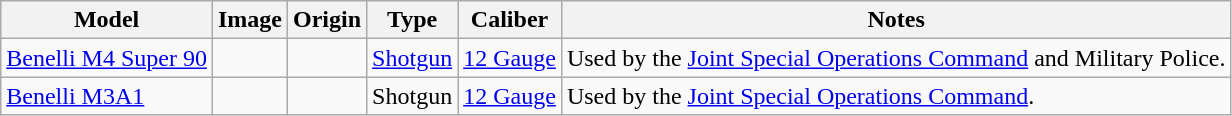<table class="wikitable">
<tr>
<th>Model</th>
<th>Image</th>
<th>Origin</th>
<th>Type</th>
<th>Caliber</th>
<th>Notes</th>
</tr>
<tr>
<td><a href='#'>Benelli M4 Super 90</a></td>
<td></td>
<td></td>
<td><a href='#'>Shotgun</a></td>
<td><a href='#'>12 Gauge</a></td>
<td>Used by the <a href='#'>Joint Special Operations Command</a> and Military Police.</td>
</tr>
<tr>
<td><a href='#'>Benelli M3A1</a></td>
<td></td>
<td></td>
<td>Shotgun</td>
<td><a href='#'>12 Gauge</a></td>
<td>Used by the <a href='#'>Joint Special Operations Command</a>.</td>
</tr>
</table>
